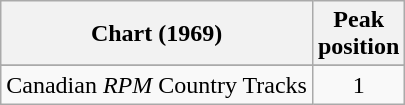<table class="wikitable sortable">
<tr>
<th align="left">Chart (1969)</th>
<th align="center">Peak<br>position</th>
</tr>
<tr>
</tr>
<tr>
<td align="left">Canadian <em>RPM</em> Country Tracks</td>
<td align="center">1</td>
</tr>
</table>
